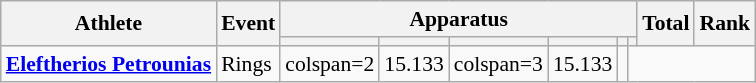<table class="wikitable" style="font-size:90%">
<tr>
<th rowspan=2>Athlete</th>
<th rowspan=2>Event</th>
<th colspan=6>Apparatus</th>
<th rowspan=2>Total</th>
<th rowspan=2>Rank</th>
</tr>
<tr style="font-size:95%">
<th></th>
<th></th>
<th></th>
<th></th>
<th></th>
<th></th>
</tr>
<tr align=center>
<td align=left><strong><a href='#'>Eleftherios Petrounias</a></strong></td>
<td align=left>Rings</td>
<td>colspan=2</td>
<td>15.133</td>
<td>colspan=3</td>
<td>15.133</td>
<td></td>
</tr>
</table>
